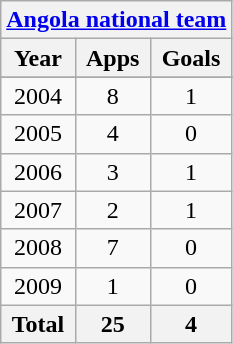<table class="wikitable" style="text-align:center">
<tr>
<th colspan=3><a href='#'>Angola national team</a></th>
</tr>
<tr>
<th>Year</th>
<th>Apps</th>
<th>Goals</th>
</tr>
<tr>
</tr>
<tr>
<td>2004</td>
<td>8</td>
<td>1</td>
</tr>
<tr>
<td>2005</td>
<td>4</td>
<td>0</td>
</tr>
<tr>
<td>2006</td>
<td>3</td>
<td>1</td>
</tr>
<tr>
<td>2007</td>
<td>2</td>
<td>1</td>
</tr>
<tr>
<td>2008</td>
<td>7</td>
<td>0</td>
</tr>
<tr>
<td>2009</td>
<td>1</td>
<td>0</td>
</tr>
<tr>
<th>Total</th>
<th>25</th>
<th>4</th>
</tr>
</table>
